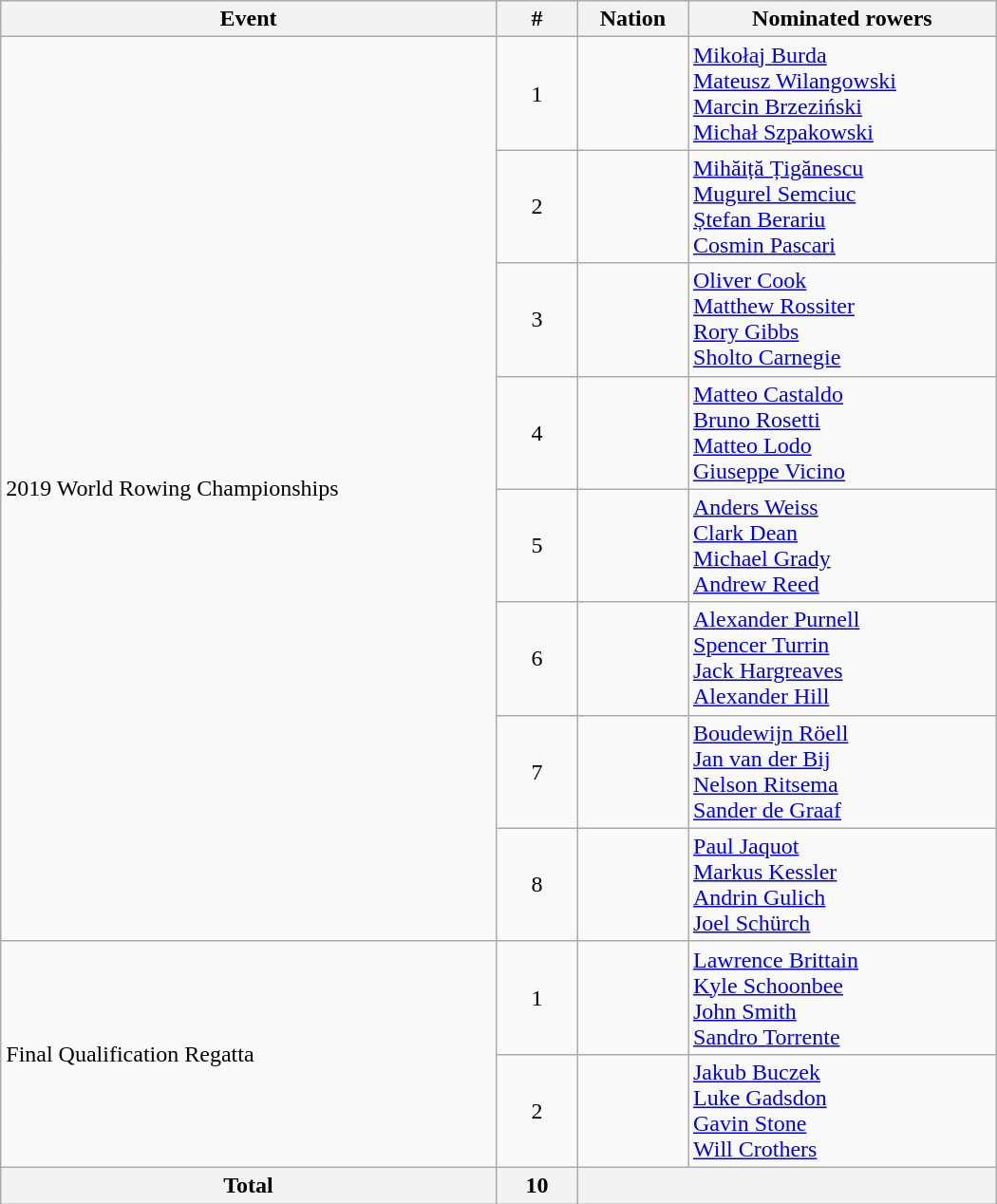<table class="wikitable"  style="width:700px; text-align:center;">
<tr>
<th>Event</th>
<th width=50>#</th>
<th>Nation</th>
<th>Nominated rowers</th>
</tr>
<tr>
<td rowspan=8 align=left>2019 World Rowing Championships</td>
<td>1</td>
<td align=left></td>
<td align=left><a href='#'>Mikołaj Burda</a><br><a href='#'>Mateusz Wilangowski</a><br><a href='#'>Marcin Brzeziński</a><br><a href='#'>Michał Szpakowski</a></td>
</tr>
<tr>
<td>2</td>
<td align=left></td>
<td align=left><a href='#'>Mihăiță Țigănescu</a><br><a href='#'>Mugurel Semciuc</a><br><a href='#'>Ștefan Berariu</a><br><a href='#'>Cosmin Pascari</a></td>
</tr>
<tr>
<td>3</td>
<td align=left></td>
<td align=left><a href='#'>Oliver Cook</a><br><a href='#'>Matthew Rossiter</a><br><a href='#'>Rory Gibbs</a><br><a href='#'>Sholto Carnegie</a></td>
</tr>
<tr>
<td>4</td>
<td align=left></td>
<td align=left><a href='#'>Matteo Castaldo</a><br><a href='#'>Bruno Rosetti</a><br><a href='#'>Matteo Lodo</a><br><a href='#'>Giuseppe Vicino</a></td>
</tr>
<tr>
<td>5</td>
<td align=left></td>
<td align=left><a href='#'>Anders Weiss</a><br><a href='#'>Clark Dean</a><br><a href='#'>Michael Grady</a><br><a href='#'>Andrew Reed</a></td>
</tr>
<tr>
<td>6</td>
<td align=left></td>
<td align=left><a href='#'>Alexander Purnell</a><br><a href='#'>Spencer Turrin</a><br><a href='#'>Jack Hargreaves</a><br><a href='#'>Alexander Hill</a></td>
</tr>
<tr>
<td>7</td>
<td align=left></td>
<td align=left><a href='#'>Boudewijn Röell</a><br><a href='#'>Jan van der Bij</a><br><a href='#'>Nelson Ritsema</a><br><a href='#'>Sander de Graaf</a></td>
</tr>
<tr>
<td>8</td>
<td align=left></td>
<td align=left><a href='#'>Paul Jaquot</a><br><a href='#'>Markus Kessler</a><br><a href='#'>Andrin Gulich</a><br><a href='#'>Joel Schürch</a></td>
</tr>
<tr>
<td rowspan=2 align=left>Final Qualification Regatta</td>
<td>1</td>
<td align=left></td>
<td align=left><a href='#'>Lawrence Brittain</a><br><a href='#'>Kyle Schoonbee</a><br><a href='#'>John Smith</a><br><a href='#'>Sandro Torrente</a></td>
</tr>
<tr>
<td>2</td>
<td align=left></td>
<td align=left><a href='#'>Jakub Buczek</a><br><a href='#'>Luke Gadsdon</a><br><a href='#'>Gavin Stone</a><br><a href='#'>Will Crothers</a></td>
</tr>
<tr>
<th>Total</th>
<th>10</th>
<th colspan=2></th>
</tr>
</table>
